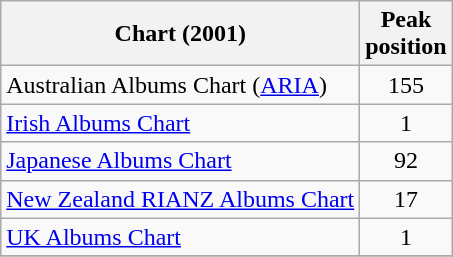<table class="wikitable sortable">
<tr>
<th>Chart (2001)</th>
<th>Peak<br>position</th>
</tr>
<tr>
<td align="left">Australian Albums Chart (<a href='#'>ARIA</a>)</td>
<td align=center>155</td>
</tr>
<tr>
<td align="left"><a href='#'>Irish Albums Chart</a></td>
<td align="center">1</td>
</tr>
<tr>
<td align="left"><a href='#'>Japanese Albums Chart</a></td>
<td style="text-align:center;">92</td>
</tr>
<tr>
<td align="left"><a href='#'>New Zealand RIANZ Albums Chart</a></td>
<td align="center">17</td>
</tr>
<tr>
<td align="left"><a href='#'>UK Albums Chart</a></td>
<td align="center">1</td>
</tr>
<tr>
</tr>
</table>
